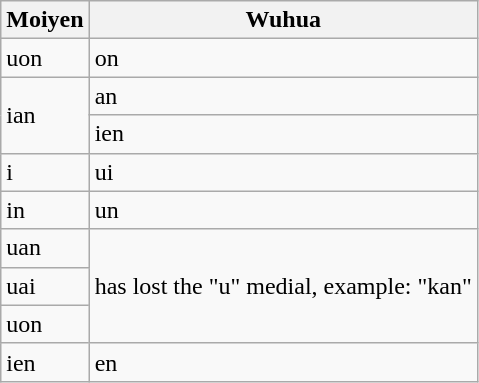<table class="wikitable">
<tr>
<th>Moiyen</th>
<th>Wuhua</th>
</tr>
<tr>
<td>uon</td>
<td>on</td>
</tr>
<tr>
<td rowspan=2>ian</td>
<td>an</td>
</tr>
<tr>
<td>ien</td>
</tr>
<tr>
<td>i</td>
<td>ui</td>
</tr>
<tr>
<td>in</td>
<td>un</td>
</tr>
<tr>
<td>uan</td>
<td rowspan=3>has lost the "u" medial, example: "kan"</td>
</tr>
<tr>
<td>uai</td>
</tr>
<tr>
<td>uon</td>
</tr>
<tr>
<td>ien</td>
<td>en</td>
</tr>
</table>
